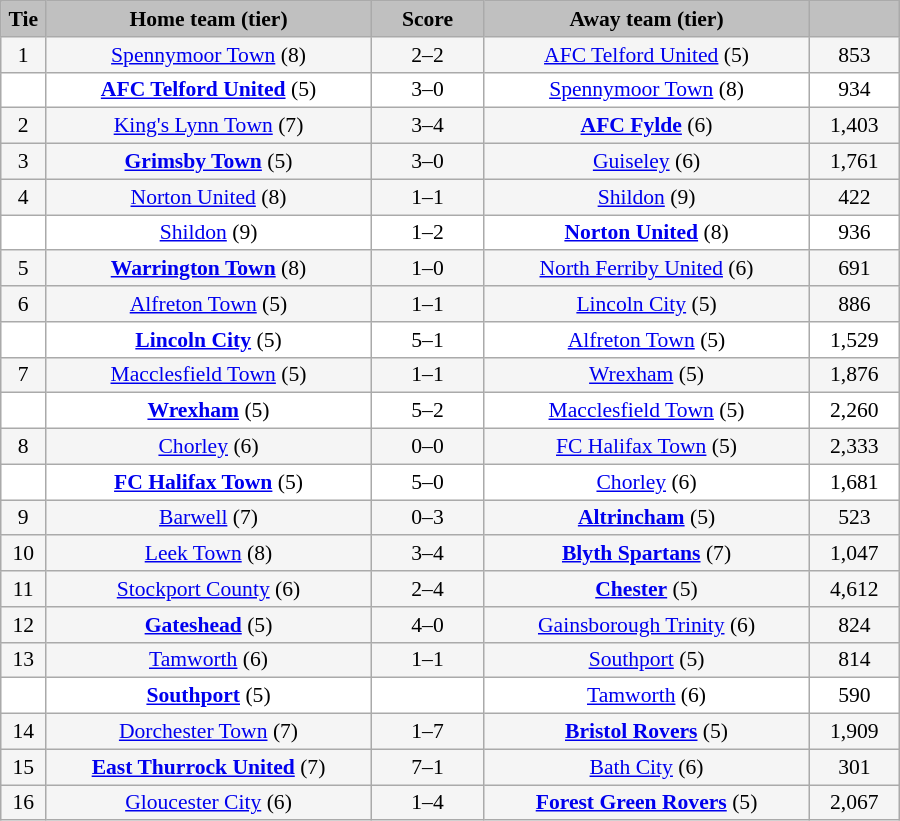<table class="wikitable" style="width: 600px; background:WhiteSmoke; text-align:center; font-size:90%">
<tr>
<td scope="col" style="width:  5.00%; background:silver;"><strong>Tie</strong></td>
<td scope="col" style="width: 36.25%; background:silver;"><strong>Home team (tier)</strong></td>
<td scope="col" style="width: 12.50%; background:silver;"><strong>Score</strong></td>
<td scope="col" style="width: 36.25%; background:silver;"><strong>Away team (tier)</strong></td>
<td scope="col" style="width: 10.00%; background:silver;"><strong></strong></td>
</tr>
<tr>
<td>1</td>
<td><a href='#'>Spennymoor Town</a> (8)</td>
<td>2–2</td>
<td><a href='#'>AFC Telford United</a> (5)</td>
<td>853</td>
</tr>
<tr style="background:white;">
<td><em></em></td>
<td><strong><a href='#'>AFC Telford United</a></strong> (5)</td>
<td>3–0</td>
<td><a href='#'>Spennymoor Town</a> (8)</td>
<td>934</td>
</tr>
<tr>
<td>2</td>
<td><a href='#'>King's Lynn Town</a> (7)</td>
<td>3–4</td>
<td><strong><a href='#'>AFC Fylde</a></strong> (6)</td>
<td>1,403</td>
</tr>
<tr>
<td>3</td>
<td><strong><a href='#'>Grimsby Town</a></strong> (5)</td>
<td>3–0</td>
<td><a href='#'>Guiseley</a> (6)</td>
<td>1,761</td>
</tr>
<tr>
<td>4</td>
<td><a href='#'>Norton United</a> (8)</td>
<td>1–1</td>
<td><a href='#'>Shildon</a> (9)</td>
<td>422</td>
</tr>
<tr style="background:white;">
<td><em></em></td>
<td><a href='#'>Shildon</a> (9)</td>
<td>1–2</td>
<td><strong><a href='#'>Norton United</a></strong> (8)</td>
<td>936</td>
</tr>
<tr>
<td>5</td>
<td><strong><a href='#'>Warrington Town</a></strong> (8)</td>
<td>1–0</td>
<td><a href='#'>North Ferriby United</a> (6)</td>
<td>691</td>
</tr>
<tr>
<td>6</td>
<td><a href='#'>Alfreton Town</a> (5)</td>
<td>1–1</td>
<td><a href='#'>Lincoln City</a> (5)</td>
<td>886</td>
</tr>
<tr style="background:white;">
<td><em></em></td>
<td><strong><a href='#'>Lincoln City</a></strong> (5)</td>
<td>5–1</td>
<td><a href='#'>Alfreton Town</a> (5)</td>
<td>1,529</td>
</tr>
<tr>
<td>7</td>
<td><a href='#'>Macclesfield Town</a> (5)</td>
<td>1–1</td>
<td><a href='#'>Wrexham</a> (5)</td>
<td>1,876</td>
</tr>
<tr style="background:white;">
<td><em></em></td>
<td><strong><a href='#'>Wrexham</a></strong> (5)</td>
<td>5–2</td>
<td><a href='#'>Macclesfield Town</a> (5)</td>
<td>2,260</td>
</tr>
<tr>
<td>8</td>
<td><a href='#'>Chorley</a> (6)</td>
<td>0–0</td>
<td><a href='#'>FC Halifax Town</a> (5)</td>
<td>2,333</td>
</tr>
<tr style="background:white;">
<td><em></em></td>
<td><strong><a href='#'>FC Halifax Town</a></strong> (5)</td>
<td>5–0</td>
<td><a href='#'>Chorley</a> (6)</td>
<td>1,681</td>
</tr>
<tr>
<td>9</td>
<td><a href='#'>Barwell</a> (7)</td>
<td>0–3</td>
<td><strong><a href='#'>Altrincham</a></strong> (5)</td>
<td>523</td>
</tr>
<tr>
<td>10</td>
<td><a href='#'>Leek Town</a> (8)</td>
<td>3–4</td>
<td><strong><a href='#'>Blyth Spartans</a></strong> (7)</td>
<td>1,047</td>
</tr>
<tr>
<td>11</td>
<td><a href='#'>Stockport County</a> (6)</td>
<td>2–4</td>
<td><strong><a href='#'>Chester</a></strong> (5)</td>
<td>4,612</td>
</tr>
<tr>
<td>12</td>
<td><strong><a href='#'>Gateshead</a></strong> (5)</td>
<td>4–0</td>
<td><a href='#'>Gainsborough Trinity</a> (6)</td>
<td>824</td>
</tr>
<tr>
<td>13</td>
<td><a href='#'>Tamworth</a> (6)</td>
<td>1–1</td>
<td><a href='#'>Southport</a> (5)</td>
<td>814</td>
</tr>
<tr style="background:white;">
<td><em></em></td>
<td><strong><a href='#'>Southport</a></strong> (5)</td>
<td></td>
<td><a href='#'>Tamworth</a> (6)</td>
<td>590</td>
</tr>
<tr>
<td>14</td>
<td><a href='#'>Dorchester Town</a> (7)</td>
<td>1–7</td>
<td><strong><a href='#'>Bristol Rovers</a></strong> (5)</td>
<td>1,909</td>
</tr>
<tr>
<td>15</td>
<td><strong><a href='#'>East Thurrock United</a></strong> (7)</td>
<td>7–1</td>
<td><a href='#'>Bath City</a> (6)</td>
<td>301</td>
</tr>
<tr>
<td>16</td>
<td><a href='#'>Gloucester City</a> (6)</td>
<td>1–4</td>
<td><strong><a href='#'>Forest Green Rovers</a></strong> (5)</td>
<td>2,067</td>
</tr>
</table>
